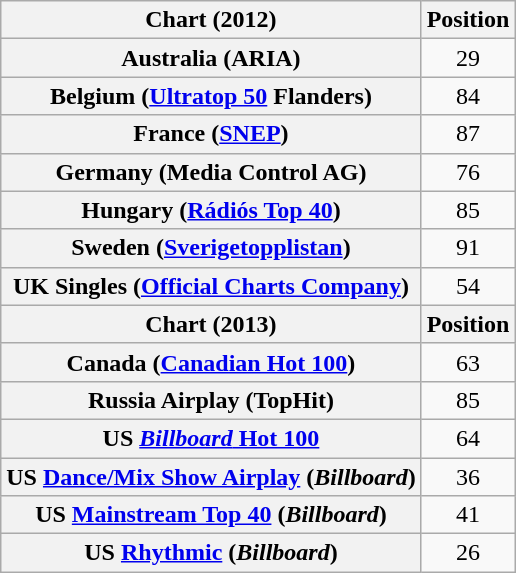<table class="wikitable plainrowheaders sortable" style="text-align:center;">
<tr>
<th>Chart (2012)</th>
<th>Position</th>
</tr>
<tr>
<th scope="row">Australia (ARIA)</th>
<td style="text-align:center;">29</td>
</tr>
<tr>
<th scope="row">Belgium (<a href='#'>Ultratop 50</a> Flanders)</th>
<td style="text-align:center;">84</td>
</tr>
<tr>
<th scope="row">France (<a href='#'>SNEP</a>)</th>
<td style="text-align:center;">87</td>
</tr>
<tr>
<th scope="row">Germany (Media Control AG)</th>
<td style="text-align:center;">76</td>
</tr>
<tr>
<th scope="row">Hungary (<a href='#'>Rádiós Top 40</a>)</th>
<td style="text-align:center;">85</td>
</tr>
<tr>
<th scope="row">Sweden (<a href='#'>Sverigetopplistan</a>)</th>
<td style="text-align:center;">91</td>
</tr>
<tr>
<th scope="row">UK Singles (<a href='#'>Official Charts Company</a>)</th>
<td style="text-align:center;">54</td>
</tr>
<tr>
<th>Chart (2013)</th>
<th>Position</th>
</tr>
<tr>
<th scope="row">Canada (<a href='#'>Canadian Hot 100</a>)</th>
<td align="center">63</td>
</tr>
<tr>
<th scope="row">Russia Airplay (TopHit)</th>
<td style="text-align:center;">85</td>
</tr>
<tr>
<th scope="row">US <a href='#'><em>Billboard</em> Hot 100</a></th>
<td style="text-align:center;">64</td>
</tr>
<tr>
<th scope="row">US <a href='#'>Dance/Mix Show Airplay</a> (<em>Billboard</em>)</th>
<td style="text-align:center;">36</td>
</tr>
<tr>
<th scope="row">US <a href='#'>Mainstream Top 40</a> (<em>Billboard</em>)</th>
<td style="text-align:center;">41</td>
</tr>
<tr>
<th scope="row">US <a href='#'>Rhythmic</a> (<em>Billboard</em>)</th>
<td style="text-align:center;">26</td>
</tr>
</table>
